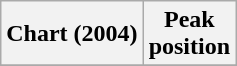<table class="wikitable plainrowheaders">
<tr>
<th scope="col">Chart (2004)</th>
<th scope="col">Peak<br>position</th>
</tr>
<tr>
</tr>
</table>
